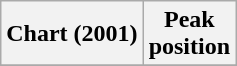<table class="wikitable plainrowheaders" style="text-align:center">
<tr>
<th scope=col>Chart (2001)</th>
<th scope=col>Peak<br>position</th>
</tr>
<tr>
</tr>
</table>
